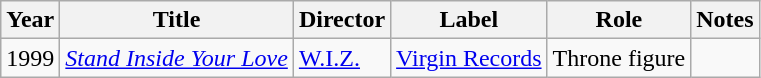<table class="wikitable sortable">
<tr>
<th>Year</th>
<th>Title</th>
<th>Director</th>
<th>Label</th>
<th>Role</th>
<th class="unsortable">Notes</th>
</tr>
<tr>
<td>1999</td>
<td><em><a href='#'>Stand Inside Your Love</a></em></td>
<td><a href='#'>W.I.Z.</a></td>
<td><a href='#'>Virgin Records</a></td>
<td>Throne figure</td>
<td></td>
</tr>
</table>
